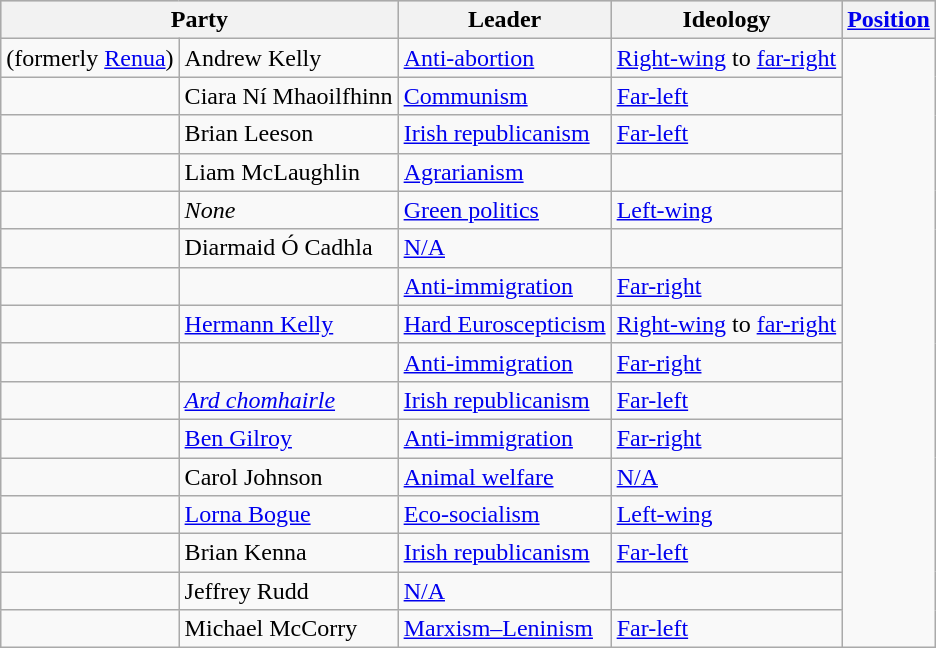<table class="wikitable unsortable">
<tr style="background:#ccc;">
<th colspan="2" scope="col" style="width:5px;">Party</th>
<th class="unsortable">Leader</th>
<th class="unsortable">Ideology</th>
<th class="unsortable"><a href='#'>Position</a></th>
</tr>
<tr>
<td> (formerly <a href='#'>Renua</a>)</td>
<td>Andrew Kelly</td>
<td><a href='#'>Anti-abortion</a></td>
<td><a href='#'>Right-wing</a> to <a href='#'>far-right</a></td>
</tr>
<tr>
<td></td>
<td>Ciara Ní Mhaoilfhinn</td>
<td><a href='#'>Communism</a></td>
<td><a href='#'>Far-left</a></td>
</tr>
<tr>
<td></td>
<td>Brian Leeson</td>
<td><a href='#'>Irish republicanism</a></td>
<td><a href='#'>Far-left</a></td>
</tr>
<tr>
<td></td>
<td>Liam McLaughlin</td>
<td><a href='#'>Agrarianism</a></td>
<td></td>
</tr>
<tr>
<td></td>
<td><em>None</em></td>
<td><a href='#'>Green politics</a></td>
<td><a href='#'>Left-wing</a></td>
</tr>
<tr>
<td></td>
<td>Diarmaid Ó Cadhla</td>
<td><a href='#'>N/A</a></td>
<td></td>
</tr>
<tr>
<td></td>
<td></td>
<td><a href='#'>Anti-immigration</a></td>
<td><a href='#'>Far-right</a></td>
</tr>
<tr>
<td></td>
<td><a href='#'>Hermann Kelly</a></td>
<td><a href='#'>Hard Euroscepticism</a></td>
<td><a href='#'>Right-wing</a> to <a href='#'>far-right</a></td>
</tr>
<tr>
<td></td>
<td></td>
<td><a href='#'>Anti-immigration</a></td>
<td><a href='#'>Far-right</a></td>
</tr>
<tr>
<td></td>
<td><em><a href='#'>Ard chomhairle</a></em></td>
<td><a href='#'>Irish republicanism</a></td>
<td><a href='#'>Far-left</a></td>
</tr>
<tr>
<td></td>
<td><a href='#'>Ben Gilroy</a></td>
<td><a href='#'>Anti-immigration</a></td>
<td><a href='#'>Far-right</a></td>
</tr>
<tr>
<td></td>
<td>Carol Johnson</td>
<td><a href='#'>Animal welfare</a></td>
<td><a href='#'>N/A</a></td>
</tr>
<tr>
<td></td>
<td><a href='#'>Lorna Bogue</a></td>
<td><a href='#'>Eco-socialism</a></td>
<td><a href='#'>Left-wing</a></td>
</tr>
<tr>
<td></td>
<td>Brian Kenna</td>
<td><a href='#'>Irish republicanism</a></td>
<td><a href='#'>Far-left</a></td>
</tr>
<tr>
<td></td>
<td>Jeffrey Rudd</td>
<td><a href='#'>N/A</a></td>
<td></td>
</tr>
<tr>
<td></td>
<td>Michael McCorry</td>
<td><a href='#'>Marxism–Leninism</a></td>
<td><a href='#'>Far-left</a></td>
</tr>
</table>
